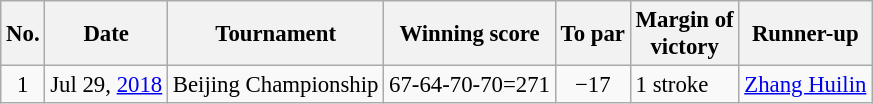<table class="wikitable" style="font-size:95%;">
<tr>
<th>No.</th>
<th>Date</th>
<th>Tournament</th>
<th>Winning score</th>
<th>To par</th>
<th>Margin of<br>victory</th>
<th>Runner-up</th>
</tr>
<tr>
<td align=center>1</td>
<td align=right>Jul 29, <a href='#'>2018</a></td>
<td>Beijing Championship</td>
<td>67-64-70-70=271</td>
<td align=center>−17</td>
<td>1 stroke</td>
<td> <a href='#'>Zhang Huilin</a></td>
</tr>
</table>
